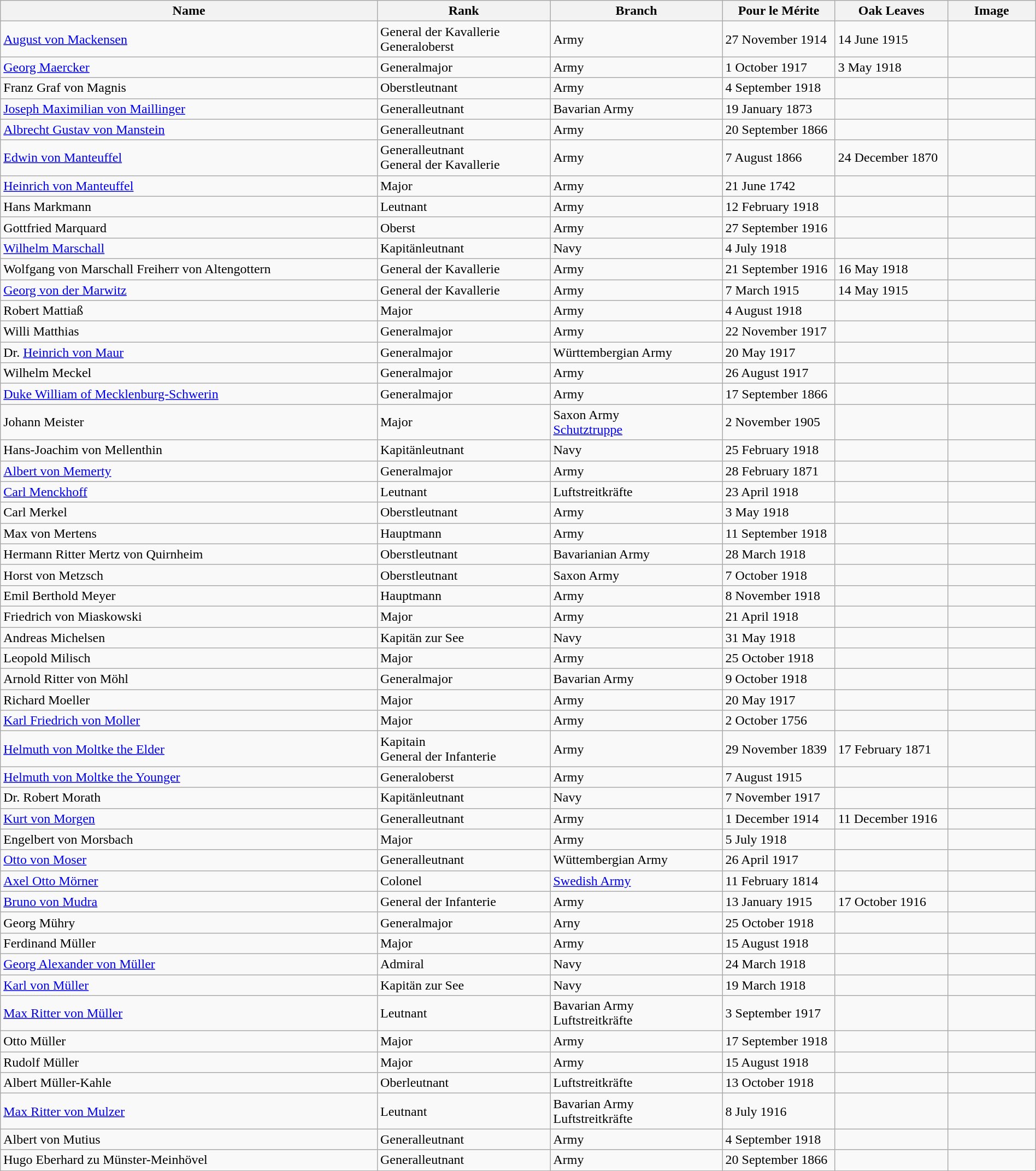<table class="wikitable" style="width:100%;">
<tr>
<th>Name</th>
<th>Rank</th>
<th>Branch</th>
<th width="130">Pour le Mérite</th>
<th width="130">Oak Leaves</th>
<th width="100">Image</th>
</tr>
<tr>
<td><a href='#'>August von Mackensen</a></td>
<td>General der Kavallerie<br>Generaloberst</td>
<td>Army</td>
<td>27 November 1914</td>
<td>14 June 1915</td>
<td></td>
</tr>
<tr>
<td><a href='#'>Georg Maercker</a></td>
<td>Generalmajor</td>
<td>Army</td>
<td>1 October 1917</td>
<td>3 May 1918</td>
<td></td>
</tr>
<tr>
<td>Franz Graf von Magnis</td>
<td>Oberstleutnant</td>
<td>Army</td>
<td>4 September 1918</td>
<td></td>
<td></td>
</tr>
<tr>
<td><a href='#'>Joseph Maximilian von Maillinger</a></td>
<td>Generalleutnant</td>
<td>Bavarian Army</td>
<td>19 January 1873</td>
<td></td>
<td></td>
</tr>
<tr>
<td><a href='#'>Albrecht Gustav von Manstein</a></td>
<td>Generalleutnant</td>
<td>Army</td>
<td>20 September 1866</td>
<td></td>
<td></td>
</tr>
<tr>
<td><a href='#'>Edwin von Manteuffel</a></td>
<td>Generalleutnant<br>General der Kavallerie</td>
<td>Army</td>
<td>7 August 1866</td>
<td>24 December 1870</td>
<td></td>
</tr>
<tr>
<td><a href='#'>Heinrich von Manteuffel</a></td>
<td>Major</td>
<td>Army</td>
<td>21 June 1742</td>
<td></td>
<td></td>
</tr>
<tr>
<td>Hans Markmann</td>
<td>Leutnant</td>
<td>Army</td>
<td>12 February 1918</td>
<td></td>
<td></td>
</tr>
<tr>
<td>Gottfried Marquard</td>
<td>Oberst</td>
<td>Army</td>
<td>27 September 1916</td>
<td></td>
<td></td>
</tr>
<tr>
<td><a href='#'>Wilhelm Marschall</a></td>
<td>Kapitänleutnant</td>
<td>Navy</td>
<td>4 July 1918</td>
<td></td>
<td></td>
</tr>
<tr>
<td>Wolfgang von Marschall Freiherr von Altengottern</td>
<td>General der Kavallerie</td>
<td>Army</td>
<td>21 September 1916</td>
<td>16 May 1918</td>
<td></td>
</tr>
<tr>
<td><a href='#'>Georg von der Marwitz</a></td>
<td>General der Kavallerie</td>
<td>Army</td>
<td>7 March 1915</td>
<td>14 May 1915</td>
<td></td>
</tr>
<tr>
<td>Robert Mattiaß</td>
<td>Major</td>
<td>Army</td>
<td>4 August 1918</td>
<td></td>
<td></td>
</tr>
<tr>
<td>Willi Matthias</td>
<td>Generalmajor</td>
<td>Army</td>
<td>22 November 1917</td>
<td></td>
<td></td>
</tr>
<tr>
<td>Dr. <a href='#'>Heinrich von Maur</a></td>
<td>Generalmajor</td>
<td>Württembergian Army</td>
<td>20 May 1917</td>
<td></td>
<td></td>
</tr>
<tr>
<td>Wilhelm Meckel</td>
<td>Generalmajor</td>
<td>Army</td>
<td>26 August 1917</td>
<td></td>
<td></td>
</tr>
<tr>
<td><a href='#'>Duke William of Mecklenburg-Schwerin</a></td>
<td>Generalmajor</td>
<td>Army</td>
<td>17 September 1866</td>
<td></td>
<td></td>
</tr>
<tr>
<td>Johann Meister</td>
<td>Major</td>
<td>Saxon Army<br><a href='#'>Schutztruppe</a></td>
<td>2 November 1905</td>
<td></td>
<td></td>
</tr>
<tr>
<td>Hans-Joachim von Mellenthin</td>
<td>Kapitänleutnant</td>
<td>Navy</td>
<td>25 February 1918</td>
<td></td>
<td></td>
</tr>
<tr>
<td><a href='#'>Albert von Memerty</a></td>
<td>Generalmajor</td>
<td>Army</td>
<td>28 February 1871</td>
<td></td>
<td></td>
</tr>
<tr>
<td><a href='#'>Carl Menckhoff</a></td>
<td>Leutnant</td>
<td>Luftstreitkräfte</td>
<td>23 April 1918</td>
<td></td>
<td></td>
</tr>
<tr>
<td>Carl Merkel</td>
<td>Oberstleutnant</td>
<td>Army</td>
<td>3 May 1918</td>
<td></td>
<td></td>
</tr>
<tr>
<td>Max von Mertens</td>
<td>Hauptmann</td>
<td>Army</td>
<td>11 September 1918</td>
<td></td>
<td></td>
</tr>
<tr>
<td>Hermann Ritter Mertz von Quirnheim</td>
<td>Oberstleutnant</td>
<td>Bavarianian Army</td>
<td>28 March 1918</td>
<td></td>
<td></td>
</tr>
<tr>
<td>Horst von Metzsch</td>
<td>Oberstleutnant</td>
<td>Saxon Army</td>
<td>7 October 1918</td>
<td></td>
<td></td>
</tr>
<tr>
<td>Emil Berthold Meyer</td>
<td>Hauptmann</td>
<td>Army</td>
<td>8 November 1918</td>
<td></td>
<td></td>
</tr>
<tr>
<td>Friedrich von Miaskowski</td>
<td>Major</td>
<td>Army</td>
<td>21 April 1918</td>
<td></td>
<td></td>
</tr>
<tr>
<td>Andreas Michelsen</td>
<td>Kapitän zur See</td>
<td>Navy</td>
<td>31 May 1918</td>
<td></td>
<td></td>
</tr>
<tr>
<td>Leopold Milisch</td>
<td>Major</td>
<td>Army</td>
<td>25 October 1918</td>
<td></td>
<td></td>
</tr>
<tr>
<td>Arnold Ritter von Möhl</td>
<td>Generalmajor</td>
<td>Bavarian Army</td>
<td>9 October 1918</td>
<td></td>
<td></td>
</tr>
<tr>
<td>Richard Moeller</td>
<td>Major</td>
<td>Army</td>
<td>20 May 1917</td>
<td></td>
<td></td>
</tr>
<tr>
<td><a href='#'>Karl Friedrich von Moller</a></td>
<td>Major</td>
<td>Army</td>
<td>2 October 1756</td>
<td></td>
<td></td>
</tr>
<tr>
<td><a href='#'>Helmuth von Moltke the Elder</a></td>
<td>Kapitain<br>General der Infanterie</td>
<td>Army</td>
<td>29 November 1839</td>
<td>17 February 1871</td>
<td></td>
</tr>
<tr>
<td><a href='#'>Helmuth von Moltke the Younger</a></td>
<td>Generaloberst</td>
<td>Army</td>
<td>7 August 1915</td>
<td></td>
<td></td>
</tr>
<tr>
<td>Dr. Robert Morath</td>
<td>Kapitänleutnant</td>
<td>Navy</td>
<td>7 November 1917</td>
<td></td>
<td></td>
</tr>
<tr>
<td><a href='#'>Kurt von Morgen</a></td>
<td>Generalleutnant</td>
<td>Army</td>
<td>1 December 1914</td>
<td>11 December 1916</td>
<td></td>
</tr>
<tr>
<td>Engelbert von Morsbach</td>
<td>Major</td>
<td>Army</td>
<td>5 July 1918</td>
<td></td>
<td></td>
</tr>
<tr>
<td><a href='#'>Otto von Moser</a></td>
<td>Generalleutnant</td>
<td>Wüttembergian Army</td>
<td>26 April 1917</td>
<td></td>
<td></td>
</tr>
<tr>
<td><a href='#'>Axel Otto Mörner</a></td>
<td>Colonel</td>
<td><a href='#'>Swedish Army</a></td>
<td>11 February 1814</td>
<td></td>
<td></td>
</tr>
<tr>
<td><a href='#'>Bruno von Mudra</a></td>
<td>General der Infanterie</td>
<td>Army</td>
<td>13 January 1915</td>
<td>17 October 1916</td>
<td></td>
</tr>
<tr>
<td>Georg Mühry</td>
<td>Generalmajor</td>
<td>Arny</td>
<td>25 October 1918</td>
<td></td>
<td></td>
</tr>
<tr>
<td>Ferdinand Müller</td>
<td>Major</td>
<td>Army</td>
<td>15 August 1918</td>
<td></td>
<td></td>
</tr>
<tr>
<td><a href='#'>Georg Alexander von Müller</a></td>
<td>Admiral</td>
<td>Navy</td>
<td>24 March 1918</td>
<td></td>
<td></td>
</tr>
<tr>
<td><a href='#'>Karl von Müller</a></td>
<td>Kapitän zur See</td>
<td>Navy</td>
<td>19 March 1918</td>
<td></td>
<td></td>
</tr>
<tr>
<td><a href='#'>Max Ritter von Müller</a></td>
<td>Leutnant</td>
<td>Bavarian Army<br>Luftstreitkräfte</td>
<td>3 September 1917</td>
<td></td>
<td></td>
</tr>
<tr>
<td>Otto Müller</td>
<td>Major</td>
<td>Army</td>
<td>17 September 1918</td>
<td></td>
<td></td>
</tr>
<tr>
<td>Rudolf Müller</td>
<td>Major</td>
<td>Army</td>
<td>15 August 1918</td>
<td></td>
<td></td>
</tr>
<tr>
<td>Albert Müller-Kahle</td>
<td>Oberleutnant</td>
<td>Luftstreitkräfte</td>
<td>13 October 1918</td>
<td></td>
<td></td>
</tr>
<tr>
<td><a href='#'>Max Ritter von Mulzer</a></td>
<td>Leutnant</td>
<td>Bavarian Army<br>Luftstreitkräfte</td>
<td>8 July 1916</td>
<td></td>
<td></td>
</tr>
<tr>
<td>Albert von Mutius</td>
<td>Generalleutnant</td>
<td>Army</td>
<td>4 September 1918</td>
<td></td>
<td></td>
</tr>
<tr>
<td>Hugo Eberhard zu Münster-Meinhövel</td>
<td>Generalleutnant</td>
<td>Army</td>
<td>20 September 1866</td>
<td></td>
<td></td>
</tr>
<tr>
</tr>
</table>
